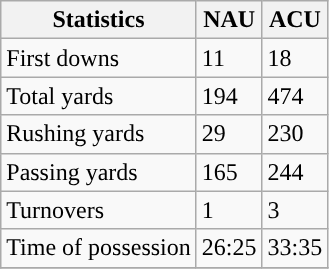<table class="wikitable" style="float: left;">
<tr>
<th>Statistics</th>
<th>NAU</th>
<th>ACU</th>
</tr>
<tr>
<td>First downs</td>
<td>11</td>
<td>18</td>
</tr>
<tr>
<td>Total yards</td>
<td>194</td>
<td>474</td>
</tr>
<tr>
<td>Rushing yards</td>
<td>29</td>
<td>230</td>
</tr>
<tr>
<td>Passing yards</td>
<td>165</td>
<td>244</td>
</tr>
<tr>
<td>Turnovers</td>
<td>1</td>
<td>3</td>
</tr>
<tr>
<td>Time of possession</td>
<td>26:25</td>
<td>33:35</td>
</tr>
<tr>
</tr>
</table>
